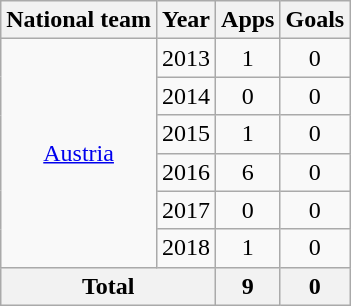<table class="wikitable" style="text-align:center">
<tr>
<th>National team</th>
<th>Year</th>
<th>Apps</th>
<th>Goals</th>
</tr>
<tr>
<td rowspan="6"><a href='#'>Austria</a></td>
<td>2013</td>
<td>1</td>
<td>0</td>
</tr>
<tr>
<td>2014</td>
<td>0</td>
<td>0</td>
</tr>
<tr>
<td>2015</td>
<td>1</td>
<td>0</td>
</tr>
<tr>
<td>2016</td>
<td>6</td>
<td>0</td>
</tr>
<tr>
<td>2017</td>
<td>0</td>
<td>0</td>
</tr>
<tr>
<td>2018</td>
<td>1</td>
<td>0</td>
</tr>
<tr>
<th colspan="2">Total</th>
<th>9</th>
<th>0</th>
</tr>
</table>
